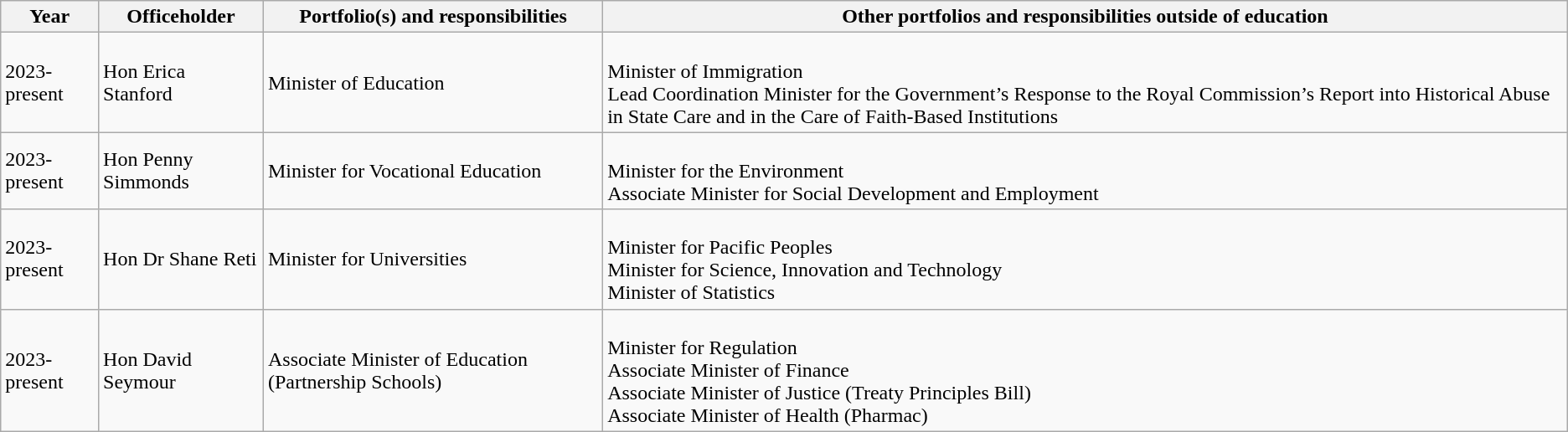<table class="wikitable">
<tr>
<th>Year</th>
<th>Officeholder</th>
<th>Portfolio(s) and responsibilities</th>
<th>Other portfolios and responsibilities outside of education</th>
</tr>
<tr>
<td>2023-present</td>
<td>Hon Erica Stanford</td>
<td>Minister of Education</td>
<td><br>Minister of Immigration<br>Lead Coordination Minister for the Government’s Response to the Royal Commission’s Report into Historical Abuse in State Care and in the Care of Faith-Based Institutions</td>
</tr>
<tr>
<td>2023-present</td>
<td>Hon Penny Simmonds</td>
<td>Minister for Vocational Education</td>
<td><br>Minister for the Environment<br>Associate Minister for Social Development and Employment</td>
</tr>
<tr>
<td>2023-present</td>
<td>Hon Dr Shane Reti</td>
<td>Minister for Universities</td>
<td><br>Minister for Pacific Peoples<br>Minister for Science, Innovation and Technology<br>Minister of Statistics</td>
</tr>
<tr>
<td>2023-present</td>
<td>Hon David Seymour</td>
<td>Associate Minister of Education (Partnership Schools)</td>
<td><br>Minister for Regulation<br>Associate Minister of Finance<br>Associate Minister of Justice (Treaty Principles Bill)<br>Associate Minister of Health (Pharmac)</td>
</tr>
</table>
